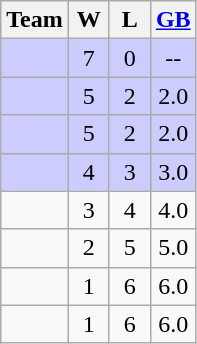<table class="wikitable" style="text-align:center;">
<tr>
<th>Team</th>
<th width=20px>W</th>
<th width=20px>L</th>
<th width=20px><a href='#'>GB</a></th>
</tr>
<tr bgcolor=#CCCCFF>
<td align="left"></td>
<td>7</td>
<td>0</td>
<td>--</td>
</tr>
<tr bgcolor=#CCCCFF>
<td align="left"></td>
<td>5</td>
<td>2</td>
<td>2.0</td>
</tr>
<tr bgcolor=#CCCCFF>
<td align="left"></td>
<td>5</td>
<td>2</td>
<td>2.0</td>
</tr>
<tr bgcolor=#CCCCFF>
<td align="left"></td>
<td>4</td>
<td>3</td>
<td>3.0</td>
</tr>
<tr>
<td align="left"><strong></strong></td>
<td>3</td>
<td>4</td>
<td>4.0</td>
</tr>
<tr>
<td align="left"></td>
<td>2</td>
<td>5</td>
<td>5.0</td>
</tr>
<tr>
<td align="left"></td>
<td>1</td>
<td>6</td>
<td>6.0</td>
</tr>
<tr>
<td align="left"></td>
<td>1</td>
<td>6</td>
<td>6.0</td>
</tr>
</table>
